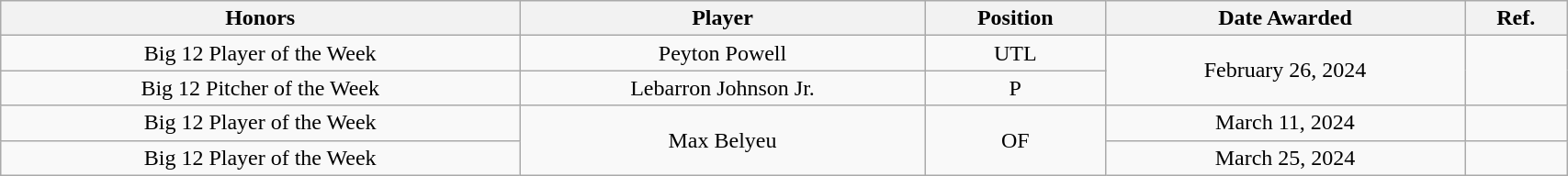<table class="wikitable" style="width: 90%;text-align: center;">
<tr>
<th style=>Honors</th>
<th style=>Player</th>
<th style=>Position</th>
<th style=>Date Awarded</th>
<th style=>Ref.</th>
</tr>
<tr align="center">
<td rowspan="1">Big 12 Player of the Week</td>
<td>Peyton Powell</td>
<td>UTL</td>
<td rowspan="2">February 26, 2024</td>
<td rowspan="2"></td>
</tr>
<tr align="center">
<td rowspan="1">Big 12 Pitcher of the Week</td>
<td>Lebarron Johnson Jr.</td>
<td>P</td>
</tr>
<tr align="center">
<td>Big 12 Player of the Week</td>
<td rowspan="2">Max Belyeu</td>
<td rowspan="2">OF</td>
<td>March 11, 2024</td>
<td></td>
</tr>
<tr align="center">
<td>Big 12 Player of the Week</td>
<td>March 25, 2024</td>
<td></td>
</tr>
</table>
